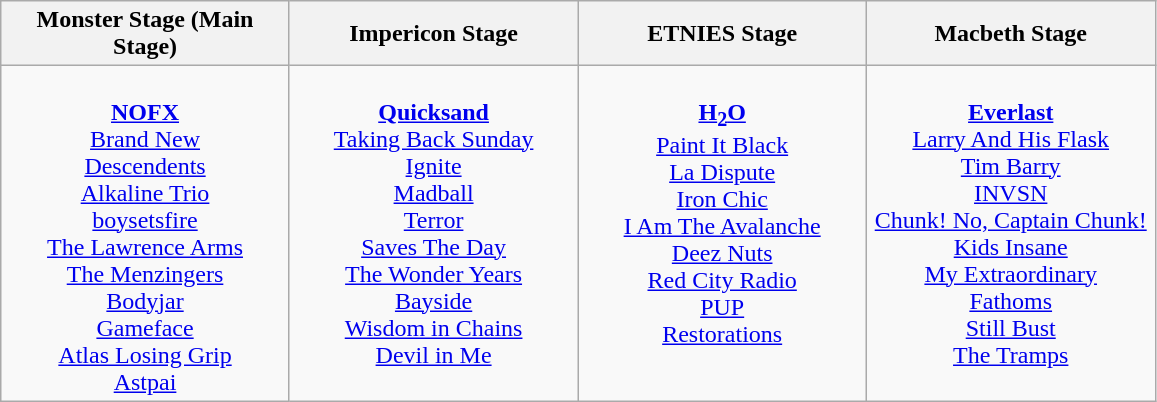<table class="wikitable">
<tr>
<th>Monster Stage (Main Stage)</th>
<th>Impericon Stage</th>
<th>ETNIES Stage</th>
<th>Macbeth Stage</th>
</tr>
<tr>
<td style="text-align:center; vertical-align:top; width:185px;"><br><strong><a href='#'>NOFX</a></strong>
<br><a href='#'>Brand New</a>
<br><a href='#'>Descendents</a>
<br><a href='#'>Alkaline Trio</a>
<br><a href='#'>boysetsfire</a>
<br><a href='#'>The Lawrence Arms</a>
<br><a href='#'>The Menzingers</a>
<br><a href='#'>Bodyjar</a>
<br><a href='#'>Gameface</a>
<br><a href='#'>Atlas Losing Grip</a>
<br><a href='#'>Astpai</a></td>
<td style="text-align:center; vertical-align:top; width:185px;"><br><strong><a href='#'>Quicksand</a></strong>
<br><a href='#'>Taking Back Sunday</a>
<br><a href='#'>Ignite</a>
<br><a href='#'>Madball</a>
<br><a href='#'>Terror</a>
<br><a href='#'>Saves The Day</a>
<br><a href='#'>The Wonder Years</a>
<br><a href='#'>Bayside</a>
<br><a href='#'>Wisdom in Chains</a>
<br><a href='#'>Devil in Me</a></td>
<td style="text-align:center; vertical-align:top; width:185px;"><br><strong><a href='#'>H<sub>2</sub>O</a></strong>
<br><a href='#'>Paint It Black</a>
<br><a href='#'>La Dispute</a>
<br><a href='#'>Iron Chic</a>
<br><a href='#'>I Am The Avalanche</a>
<br><a href='#'>Deez Nuts</a>
<br><a href='#'>Red City Radio</a>
<br><a href='#'>PUP</a>
<br><a href='#'>Restorations</a></td>
<td style="text-align:center; vertical-align:top; width:185px;"><br><strong><a href='#'>Everlast</a></strong>
<br><a href='#'>Larry And His Flask</a>
<br><a href='#'>Tim Barry</a>
<br><a href='#'>INVSN</a>
<br><a href='#'>Chunk! No, Captain Chunk!</a>
<br><a href='#'>Kids Insane</a>
<br><a href='#'>My Extraordinary</a>
<br><a href='#'>Fathoms</a>
<br><a href='#'>Still Bust</a>
<br><a href='#'>The Tramps</a></td>
</tr>
</table>
